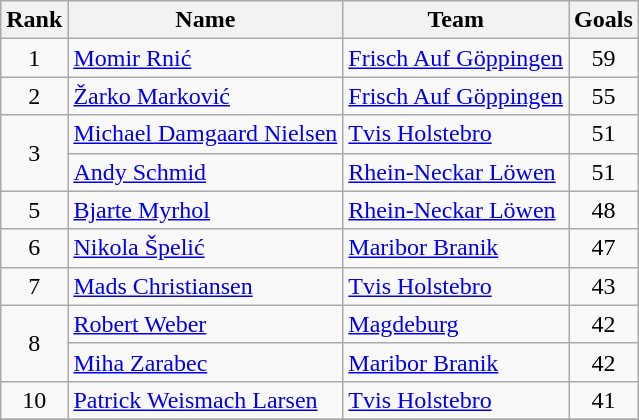<table class="wikitable" style="text-align:center">
<tr>
<th>Rank</th>
<th>Name</th>
<th>Team</th>
<th>Goals</th>
</tr>
<tr>
<td>1</td>
<td align="left"> <a href='#'>Momir Rnić</a></td>
<td align="left"> <a href='#'>Frisch Auf Göppingen</a></td>
<td>59</td>
</tr>
<tr>
<td>2</td>
<td align="left"> <a href='#'>Žarko Marković</a></td>
<td align="left"> <a href='#'>Frisch Auf Göppingen</a></td>
<td>55</td>
</tr>
<tr>
<td rowspan=2>3</td>
<td align="left"> <a href='#'>Michael Damgaard Nielsen</a></td>
<td align="left"> <a href='#'>Tvis Holstebro</a></td>
<td>51</td>
</tr>
<tr>
<td align="left"> <a href='#'>Andy Schmid</a></td>
<td align="left"> <a href='#'>Rhein-Neckar Löwen</a></td>
<td>51</td>
</tr>
<tr>
<td>5</td>
<td align="left"> <a href='#'>Bjarte Myrhol</a></td>
<td align="left"> <a href='#'>Rhein-Neckar Löwen</a></td>
<td>48</td>
</tr>
<tr>
<td>6</td>
<td align="left"> <a href='#'>Nikola Špelić</a></td>
<td align="left"> <a href='#'>Maribor Branik</a></td>
<td>47</td>
</tr>
<tr>
<td>7</td>
<td align="left"> <a href='#'>Mads Christiansen</a></td>
<td align="left"> <a href='#'>Tvis Holstebro</a></td>
<td>43</td>
</tr>
<tr>
<td rowspan=2>8</td>
<td align="left"> <a href='#'>Robert Weber</a></td>
<td align="left"> <a href='#'>Magdeburg</a></td>
<td>42</td>
</tr>
<tr>
<td align="left"> <a href='#'>Miha Zarabec</a></td>
<td align="left"> <a href='#'>Maribor Branik</a></td>
<td>42</td>
</tr>
<tr>
<td>10</td>
<td align="left"> <a href='#'>Patrick Weismach Larsen</a></td>
<td align="left"> <a href='#'>Tvis Holstebro</a></td>
<td>41</td>
</tr>
<tr>
</tr>
</table>
